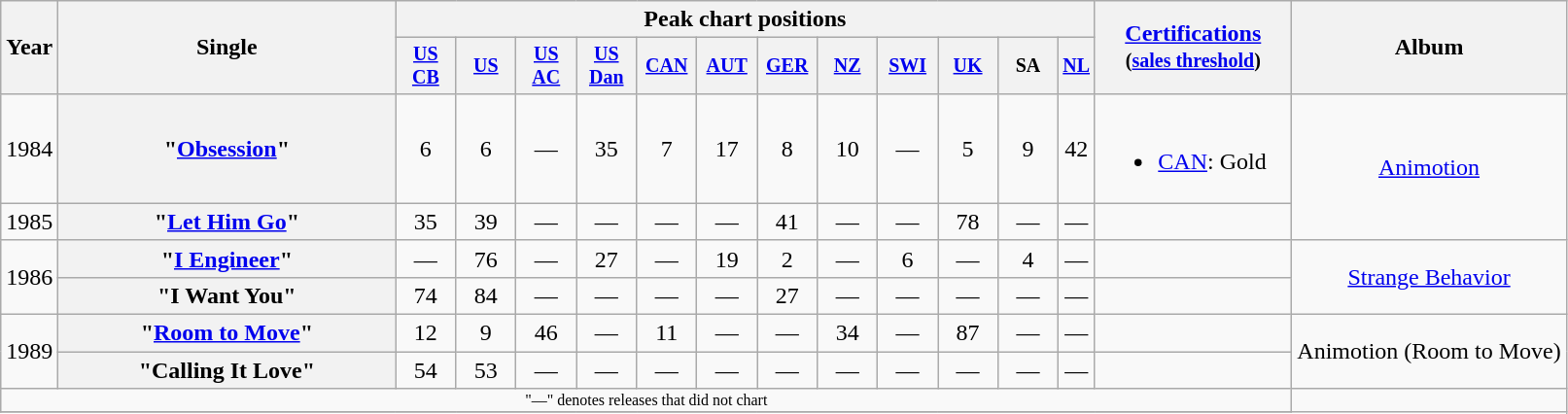<table class="wikitable plainrowheaders" style="text-align:center;">
<tr>
<th rowspan="2">Year</th>
<th rowspan="2" style="width:14em;">Single</th>
<th colspan="12">Peak chart positions</th>
<th rowspan="2" style="width:8em;"><a href='#'>Certifications</a><br><small>(<a href='#'>sales threshold</a>)</small></th>
<th rowspan="2">Album</th>
</tr>
<tr style="font-size:smaller;">
<th width="35"><a href='#'>US CB</a><em> </th>
<th width="35"><a href='#'>US</a><br></th>
<th width="35"><a href='#'>US AC</a><br></th>
<th width="35"><a href='#'>US Dan</a><br></th>
<th width="35"><a href='#'>CAN</a><br></th>
<th width="35"><a href='#'>AUT</a><br></th>
<th width="35"><a href='#'>GER</a><br></th>
<th width="35"><a href='#'>NZ</a><br></th>
<th width="35"><a href='#'>SWI</a><br></th>
<th width="35"><a href='#'>UK</a><br></th>
<th width="35">SA<br></th>
<th><a href='#'>NL</a><br></th>
</tr>
<tr>
<td>1984</td>
<th scope="row">"<a href='#'>Obsession</a>"</th>
<td>6</td>
<td>6</td>
<td>—</td>
<td>35</td>
<td>7</td>
<td>17</td>
<td>8</td>
<td>10</td>
<td>—</td>
<td>5</td>
<td>9</td>
<td>42</td>
<td align="left"><br><ul><li><a href='#'>CAN</a>: Gold</li></ul></td>
<td rowspan="2" align="center"></em><a href='#'>Animotion</a><em></td>
</tr>
<tr>
<td>1985</td>
<th scope="row">"<a href='#'>Let Him Go</a>"</th>
<td>35</td>
<td>39</td>
<td>—</td>
<td>—</td>
<td>—</td>
<td>—</td>
<td>41</td>
<td>—</td>
<td>—</td>
<td>78</td>
<td>—</td>
<td>—</td>
<td></td>
</tr>
<tr>
<td rowspan=2>1986</td>
<th scope="row">"<a href='#'>I Engineer</a>"</th>
<td>—</td>
<td>76</td>
<td>—</td>
<td>27</td>
<td>—</td>
<td>19</td>
<td>2</td>
<td>—</td>
<td>6</td>
<td>—</td>
<td>4</td>
<td>—</td>
<td></td>
<td rowspan="2" align="center"></em><a href='#'>Strange Behavior</a><em></td>
</tr>
<tr>
<th scope="row">"I Want You"</th>
<td>74</td>
<td>84</td>
<td>—</td>
<td>—</td>
<td>—</td>
<td>—</td>
<td>27</td>
<td>—</td>
<td>—</td>
<td>—</td>
<td>—</td>
<td>—</td>
<td></td>
</tr>
<tr>
<td rowspan=2>1989</td>
<th scope="row">"<a href='#'>Room to Move</a>"</th>
<td>12</td>
<td>9</td>
<td>46</td>
<td>—</td>
<td>11</td>
<td>—</td>
<td>—</td>
<td>34</td>
<td>—</td>
<td>87</td>
<td>—</td>
<td>—</td>
<td></td>
<td align="center" rowspan="2"></em>Animotion (Room to Move)<em></td>
</tr>
<tr>
<th scope="row">"Calling It Love"</th>
<td>54</td>
<td>53</td>
<td>—</td>
<td>—</td>
<td>—</td>
<td>—</td>
<td>—</td>
<td>—</td>
<td>—</td>
<td>—</td>
<td>—</td>
<td>—</td>
<td></td>
</tr>
<tr>
<td colspan="15" style="font-size:8pt">"—" denotes releases that did not chart</td>
</tr>
<tr>
</tr>
</table>
